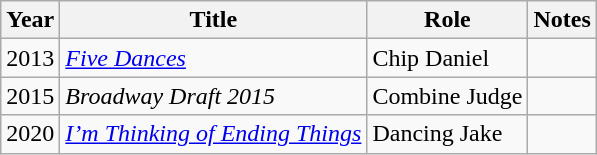<table class="wikitable sortable">
<tr>
<th>Year</th>
<th>Title</th>
<th>Role</th>
<th class="unsortable">Notes</th>
</tr>
<tr>
<td>2013</td>
<td><em><a href='#'>Five Dances</a></em></td>
<td>Chip Daniel</td>
<td></td>
</tr>
<tr>
<td>2015</td>
<td><em>Broadway Draft 2015</em></td>
<td>Combine Judge</td>
<td></td>
</tr>
<tr>
<td>2020</td>
<td><em><a href='#'>I’m Thinking of Ending Things</a> </em></td>
<td>Dancing Jake</td>
</tr>
</table>
